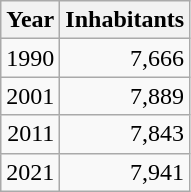<table cellspacing="0" cellpadding="0">
<tr>
<td valign="top"><br><table class="wikitable sortable zebra hintergrundfarbe5">
<tr>
<th>Year</th>
<th>Inhabitants</th>
</tr>
<tr align="right">
<td>1990</td>
<td>7,666</td>
</tr>
<tr align="right">
<td>2001</td>
<td>7,889</td>
</tr>
<tr align="right">
<td>2011</td>
<td>7,843</td>
</tr>
<tr align="right">
<td>2021</td>
<td>7,941</td>
</tr>
</table>
</td>
</tr>
</table>
